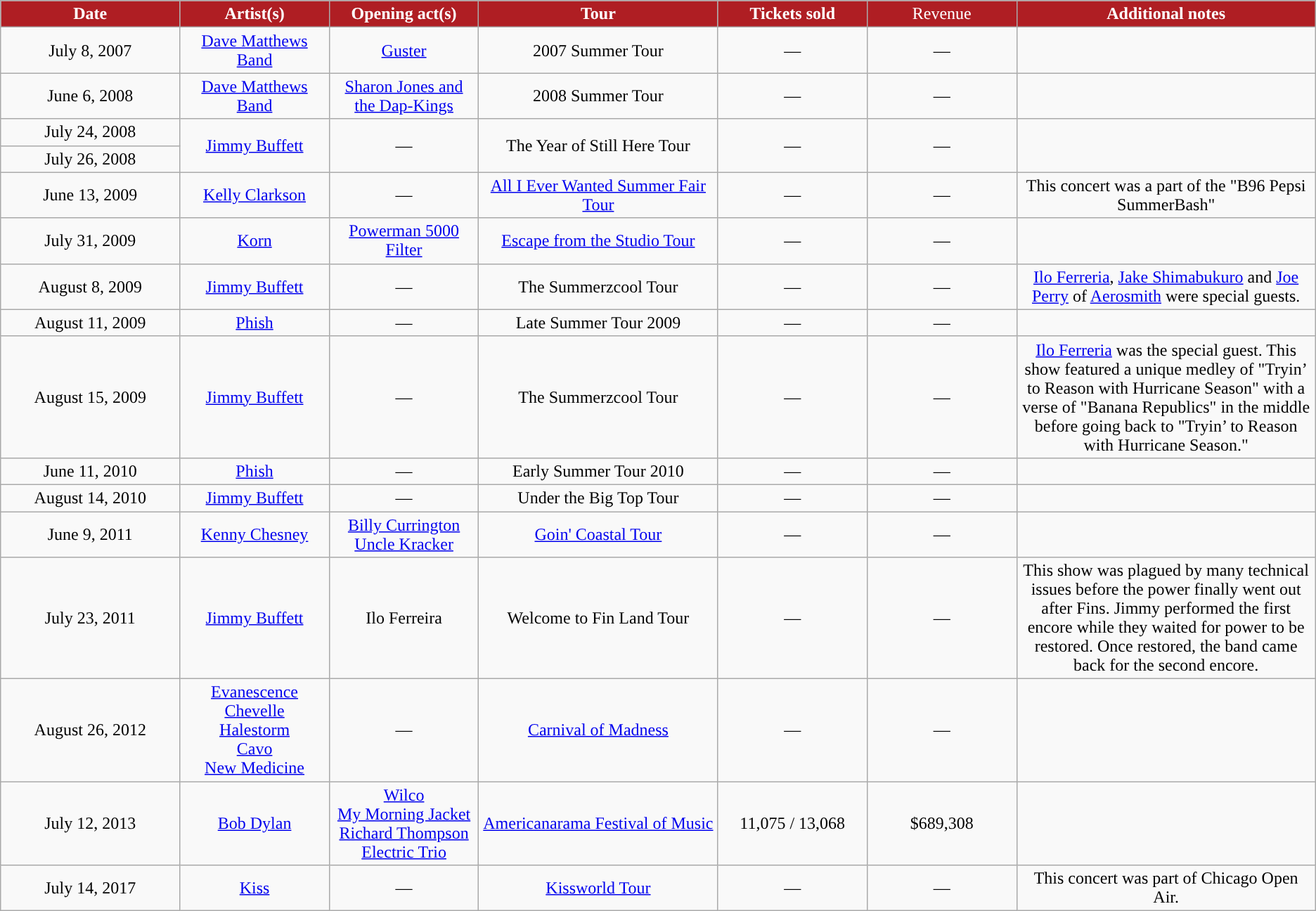<table class="wikitable" style="text-align:center;">
<tr>
<th width=12% style="text-align:center; background:#AF1E23; color:#FFFFFF; ">Date</th>
<th width=10% style="text-align:center; background:#AF1E23; color:#FFFFFF; ">Artist(s)</th>
<th width=10% style="text-align:center; background:#AF1E23; color:#FFFFFF; ">Opening act(s)</th>
<th width=16% style="text-align:center; background:#AF1E23; color:#FFFFFF; ">Tour</th>
<th width=10% style="text-align:center; background:#AF1E23; color:#FFFFFF; ">Tickets sold</th>
<td width=10% style="text-align:center; background:#AF1E23; color:#FFFFFF; ">Revenue</td>
<th width=20% style="text-align:center; background:#AF1E23; color:#FFFFFF; ">Additional notes</th>
</tr>
<tr>
<td>July 8, 2007</td>
<td><a href='#'>Dave Matthews Band</a></td>
<td><a href='#'>Guster</a></td>
<td>2007 Summer Tour</td>
<td>—</td>
<td>—</td>
<td></td>
</tr>
<tr>
<td>June 6, 2008</td>
<td><a href='#'>Dave Matthews Band</a></td>
<td><a href='#'>Sharon Jones and the Dap-Kings</a></td>
<td>2008 Summer Tour</td>
<td>—</td>
<td>—</td>
<td></td>
</tr>
<tr>
<td>July 24, 2008</td>
<td rowspan=2><a href='#'>Jimmy Buffett</a></td>
<td rowspan=2>—</td>
<td rowspan=2>The Year of Still Here Tour</td>
<td rowspan=2>—</td>
<td rowspan=2>—</td>
<td rowspan=2></td>
</tr>
<tr>
<td>July 26, 2008</td>
</tr>
<tr>
<td>June 13, 2009</td>
<td><a href='#'>Kelly Clarkson</a></td>
<td>—</td>
<td><a href='#'>All I Ever Wanted Summer Fair Tour</a></td>
<td>—</td>
<td>—</td>
<td>This concert was a part of the "B96 Pepsi SummerBash"</td>
</tr>
<tr>
<td>July 31, 2009</td>
<td><a href='#'>Korn</a></td>
<td><a href='#'>Powerman 5000</a><br><a href='#'>Filter</a></td>
<td><a href='#'>Escape from the Studio Tour</a></td>
<td>—</td>
<td>—</td>
<td></td>
</tr>
<tr>
<td>August 8, 2009</td>
<td><a href='#'>Jimmy Buffett</a></td>
<td>—</td>
<td>The Summerzcool Tour</td>
<td>—</td>
<td>—</td>
<td><a href='#'>Ilo Ferreria</a>, <a href='#'>Jake Shimabukuro</a> and <a href='#'>Joe Perry</a> of <a href='#'>Aerosmith</a> were special guests.</td>
</tr>
<tr>
<td>August 11, 2009</td>
<td><a href='#'>Phish</a></td>
<td>—</td>
<td>Late Summer Tour 2009</td>
<td>—</td>
<td>—</td>
<td></td>
</tr>
<tr>
<td>August 15, 2009</td>
<td><a href='#'>Jimmy Buffett</a></td>
<td>—</td>
<td>The Summerzcool Tour</td>
<td>—</td>
<td>—</td>
<td><a href='#'>Ilo Ferreria</a> was the special guest. This show featured a unique medley of "Tryin’ to Reason with Hurricane Season" with a verse of "Banana Republics" in the middle before going back to "Tryin’ to Reason with Hurricane Season."</td>
</tr>
<tr>
<td>June 11, 2010</td>
<td><a href='#'>Phish</a></td>
<td>—</td>
<td>Early Summer Tour 2010</td>
<td>—</td>
<td>—</td>
<td></td>
</tr>
<tr>
<td>August 14, 2010</td>
<td><a href='#'>Jimmy Buffett</a></td>
<td>—</td>
<td>Under the Big Top Tour</td>
<td>—</td>
<td>—</td>
<td></td>
</tr>
<tr>
<td>June 9, 2011</td>
<td><a href='#'>Kenny Chesney</a></td>
<td><a href='#'>Billy Currington</a><br><a href='#'>Uncle Kracker</a></td>
<td><a href='#'>Goin' Coastal Tour</a></td>
<td>—</td>
<td>—</td>
<td></td>
</tr>
<tr>
<td>July 23, 2011</td>
<td><a href='#'>Jimmy Buffett</a></td>
<td>Ilo Ferreira</td>
<td>Welcome to Fin Land Tour</td>
<td>—</td>
<td>—</td>
<td>This show was plagued by many technical issues before the power finally went out after Fins. Jimmy performed the first encore while they waited for power to be restored. Once restored, the band came back for the second encore.</td>
</tr>
<tr>
<td>August 26, 2012</td>
<td><a href='#'>Evanescence</a><br><a href='#'>Chevelle</a><br><a href='#'>Halestorm</a><br><a href='#'>Cavo</a><br><a href='#'>New Medicine</a></td>
<td>—</td>
<td><a href='#'>Carnival of Madness</a></td>
<td>—</td>
<td>—</td>
<td></td>
</tr>
<tr>
<td>July 12, 2013</td>
<td><a href='#'>Bob Dylan</a></td>
<td><a href='#'>Wilco</a><br><a href='#'>My Morning Jacket</a><br><a href='#'>Richard Thompson Electric Trio</a></td>
<td><a href='#'>Americanarama Festival of Music</a></td>
<td>11,075 / 13,068</td>
<td>$689,308</td>
<td></td>
</tr>
<tr>
<td>July 14, 2017</td>
<td><a href='#'>Kiss</a></td>
<td>—</td>
<td><a href='#'>Kissworld Tour</a></td>
<td>—</td>
<td>—</td>
<td>This concert was part of Chicago Open Air.</td>
</tr>
</table>
